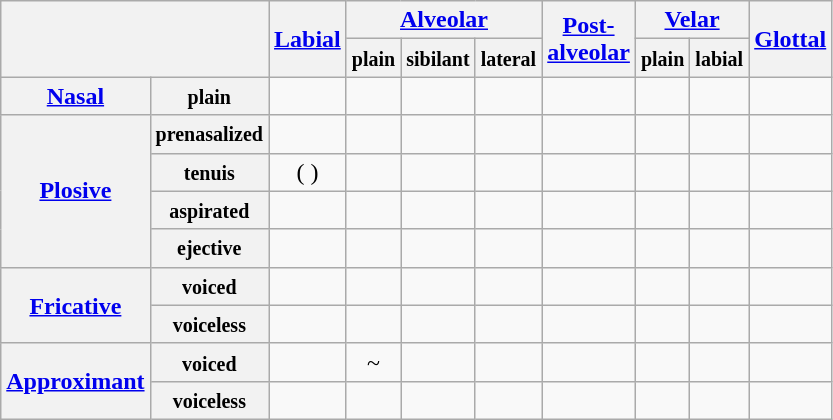<table class="wikitable" style="text-align:center">
<tr>
<th rowspan="2" colspan="2"></th>
<th rowspan="2"><a href='#'>Labial</a></th>
<th colspan="3"><a href='#'>Alveolar</a></th>
<th rowspan="2"><a href='#'>Post-<br>alveolar</a></th>
<th colspan="2"><a href='#'>Velar</a></th>
<th rowspan="2"><a href='#'>Glottal</a></th>
</tr>
<tr>
<th><small>plain</small></th>
<th><small>sibilant</small></th>
<th><small>lateral</small></th>
<th><small>plain</small></th>
<th><small>labial</small></th>
</tr>
<tr>
<th><a href='#'>Nasal</a></th>
<th><small>plain</small></th>
<td> </td>
<td> </td>
<td></td>
<td></td>
<td></td>
<td></td>
<td></td>
<td></td>
</tr>
<tr>
<th rowspan="4"><a href='#'>Plosive</a></th>
<th><small>prenasalized</small></th>
<td> </td>
<td> </td>
<td></td>
<td></td>
<td></td>
<td></td>
<td></td>
<td></td>
</tr>
<tr>
<th><small>tenuis</small></th>
<td>( )</td>
<td> </td>
<td> </td>
<td> </td>
<td> </td>
<td> </td>
<td> </td>
<td> </td>
</tr>
<tr>
<th><small>aspirated</small></th>
<td></td>
<td> </td>
<td> </td>
<td> </td>
<td> </td>
<td> </td>
<td> </td>
<td></td>
</tr>
<tr>
<th><small>ejective</small></th>
<td></td>
<td> </td>
<td> </td>
<td> </td>
<td> </td>
<td> </td>
<td> </td>
<td></td>
</tr>
<tr>
<th rowspan="2"><a href='#'>Fricative</a></th>
<th><small>voiced</small></th>
<td></td>
<td></td>
<td> </td>
<td> </td>
<td> </td>
<td> </td>
<td></td>
<td></td>
</tr>
<tr>
<th><small>voiceless</small></th>
<td></td>
<td></td>
<td> </td>
<td> </td>
<td> </td>
<td> </td>
<td></td>
<td> </td>
</tr>
<tr>
<th rowspan="2"><a href='#'>Approximant</a></th>
<th><small>voiced</small></th>
<td></td>
<td> ~  </td>
<td></td>
<td></td>
<td> </td>
<td></td>
<td> </td>
<td></td>
</tr>
<tr>
<th><small>voiceless</small></th>
<td></td>
<td></td>
<td></td>
<td></td>
<td></td>
<td></td>
<td> </td>
<td></td>
</tr>
</table>
